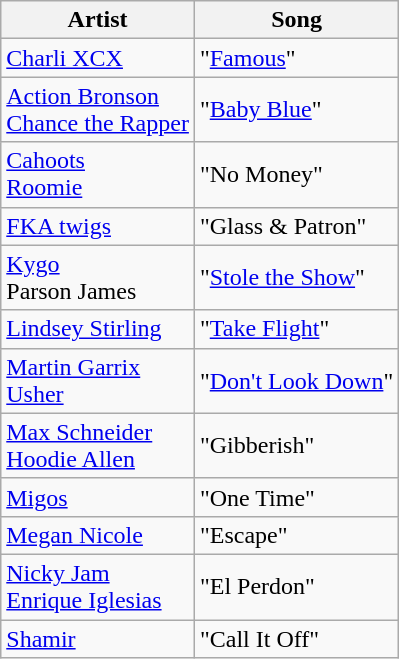<table class="wikitable">
<tr>
<th>Artist</th>
<th>Song</th>
</tr>
<tr>
<td><a href='#'>Charli XCX</a></td>
<td>"<a href='#'>Famous</a>"</td>
</tr>
<tr>
<td><a href='#'>Action Bronson</a><br><a href='#'>Chance the Rapper</a></td>
<td>"<a href='#'>Baby Blue</a>"</td>
</tr>
<tr>
<td><a href='#'>Cahoots</a><br><a href='#'>Roomie</a></td>
<td>"No Money"</td>
</tr>
<tr>
<td><a href='#'>FKA twigs</a></td>
<td>"Glass & Patron"</td>
</tr>
<tr>
<td><a href='#'>Kygo</a><br>Parson James</td>
<td>"<a href='#'>Stole the Show</a>"</td>
</tr>
<tr>
<td><a href='#'>Lindsey Stirling</a></td>
<td>"<a href='#'>Take Flight</a>"</td>
</tr>
<tr>
<td><a href='#'>Martin Garrix</a><br><a href='#'>Usher</a></td>
<td>"<a href='#'>Don't Look Down</a>"</td>
</tr>
<tr>
<td><a href='#'>Max Schneider</a><br><a href='#'>Hoodie Allen</a></td>
<td>"Gibberish"</td>
</tr>
<tr>
<td><a href='#'>Migos</a></td>
<td>"One Time"</td>
</tr>
<tr>
<td><a href='#'>Megan Nicole</a></td>
<td>"Escape"</td>
</tr>
<tr>
<td><a href='#'>Nicky Jam</a><br><a href='#'>Enrique Iglesias</a></td>
<td>"El Perdon"</td>
</tr>
<tr>
<td><a href='#'>Shamir</a></td>
<td>"Call It Off"</td>
</tr>
</table>
